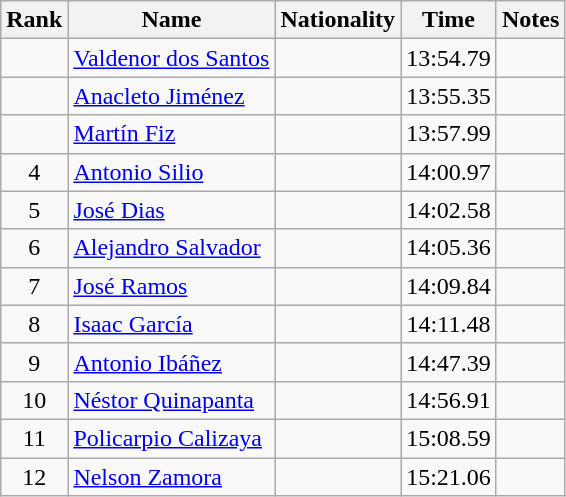<table class="wikitable sortable" style="text-align:center">
<tr>
<th>Rank</th>
<th>Name</th>
<th>Nationality</th>
<th>Time</th>
<th>Notes</th>
</tr>
<tr>
<td align=center></td>
<td align=left><a href='#'>Valdenor dos Santos</a></td>
<td align=left></td>
<td>13:54.79</td>
<td></td>
</tr>
<tr>
<td align=center></td>
<td align=left><a href='#'>Anacleto Jiménez</a></td>
<td align=left></td>
<td>13:55.35</td>
<td></td>
</tr>
<tr>
<td align=center></td>
<td align=left><a href='#'>Martín Fiz</a></td>
<td align=left></td>
<td>13:57.99</td>
<td></td>
</tr>
<tr>
<td align=center>4</td>
<td align=left><a href='#'>Antonio Silio</a></td>
<td align=left></td>
<td>14:00.97</td>
<td></td>
</tr>
<tr>
<td align=center>5</td>
<td align=left><a href='#'>José Dias</a></td>
<td align=left></td>
<td>14:02.58</td>
<td></td>
</tr>
<tr>
<td align=center>6</td>
<td align=left><a href='#'>Alejandro Salvador</a></td>
<td align=left></td>
<td>14:05.36</td>
<td></td>
</tr>
<tr>
<td align=center>7</td>
<td align=left><a href='#'>José Ramos</a></td>
<td align=left></td>
<td>14:09.84</td>
<td></td>
</tr>
<tr>
<td align=center>8</td>
<td align=left><a href='#'>Isaac García</a></td>
<td align=left></td>
<td>14:11.48</td>
<td></td>
</tr>
<tr>
<td align=center>9</td>
<td align=left><a href='#'>Antonio Ibáñez</a></td>
<td align=left></td>
<td>14:47.39</td>
<td></td>
</tr>
<tr>
<td align=center>10</td>
<td align=left><a href='#'>Néstor Quinapanta</a></td>
<td align=left></td>
<td>14:56.91</td>
<td></td>
</tr>
<tr>
<td align=center>11</td>
<td align=left><a href='#'>Policarpio Calizaya</a></td>
<td align=left></td>
<td>15:08.59</td>
<td></td>
</tr>
<tr>
<td align=center>12</td>
<td align=left><a href='#'>Nelson Zamora</a></td>
<td align=left></td>
<td>15:21.06</td>
<td></td>
</tr>
</table>
